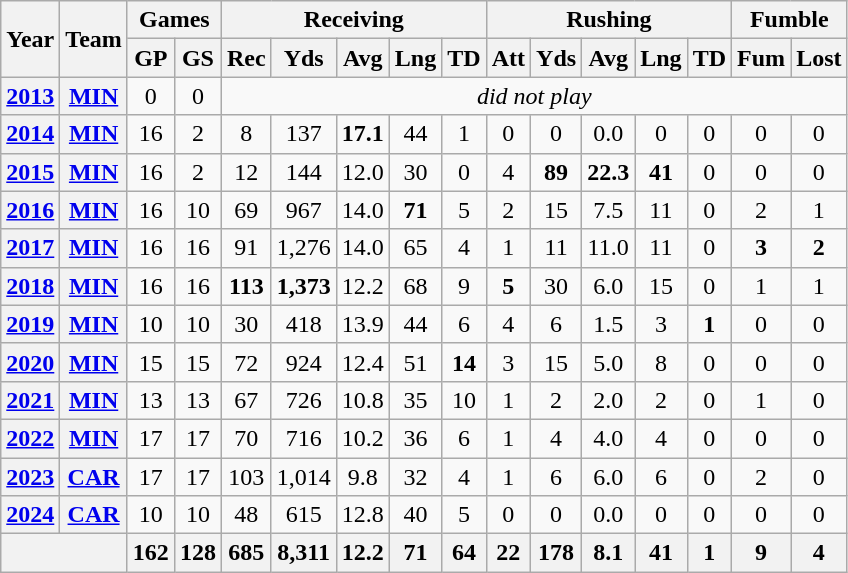<table class=wikitable style="text-align:center;">
<tr>
<th rowspan="2">Year</th>
<th rowspan="2">Team</th>
<th colspan="2">Games</th>
<th colspan="5">Receiving</th>
<th colspan="5">Rushing</th>
<th colspan="2">Fumble</th>
</tr>
<tr>
<th>GP</th>
<th>GS</th>
<th>Rec</th>
<th>Yds</th>
<th>Avg</th>
<th>Lng</th>
<th>TD</th>
<th>Att</th>
<th>Yds</th>
<th>Avg</th>
<th>Lng</th>
<th>TD</th>
<th>Fum</th>
<th>Lost</th>
</tr>
<tr>
<th><a href='#'>2013</a></th>
<th><a href='#'>MIN</a></th>
<td>0</td>
<td>0</td>
<td colspan="12"><em>did not play</em></td>
</tr>
<tr>
<th><a href='#'>2014</a></th>
<th><a href='#'>MIN</a></th>
<td>16</td>
<td>2</td>
<td>8</td>
<td>137</td>
<td><strong>17.1</strong></td>
<td>44</td>
<td>1</td>
<td>0</td>
<td>0</td>
<td>0.0</td>
<td>0</td>
<td>0</td>
<td>0</td>
<td>0</td>
</tr>
<tr>
<th><a href='#'>2015</a></th>
<th><a href='#'>MIN</a></th>
<td>16</td>
<td>2</td>
<td>12</td>
<td>144</td>
<td>12.0</td>
<td>30</td>
<td>0</td>
<td>4</td>
<td><strong>89</strong></td>
<td><strong>22.3</strong></td>
<td><strong>41</strong></td>
<td>0</td>
<td>0</td>
<td>0</td>
</tr>
<tr>
<th><a href='#'>2016</a></th>
<th><a href='#'>MIN</a></th>
<td>16</td>
<td>10</td>
<td>69</td>
<td>967</td>
<td>14.0</td>
<td><strong>71</strong></td>
<td>5</td>
<td>2</td>
<td>15</td>
<td>7.5</td>
<td>11</td>
<td>0</td>
<td>2</td>
<td>1</td>
</tr>
<tr>
<th><a href='#'>2017</a></th>
<th><a href='#'>MIN</a></th>
<td>16</td>
<td>16</td>
<td>91</td>
<td>1,276</td>
<td>14.0</td>
<td>65</td>
<td>4</td>
<td>1</td>
<td>11</td>
<td>11.0</td>
<td>11</td>
<td>0</td>
<td><strong>3</strong></td>
<td><strong>2</strong></td>
</tr>
<tr>
<th><a href='#'>2018</a></th>
<th><a href='#'>MIN</a></th>
<td>16</td>
<td>16</td>
<td><strong>113</strong></td>
<td><strong>1,373</strong></td>
<td>12.2</td>
<td>68</td>
<td>9</td>
<td><strong>5</strong></td>
<td>30</td>
<td>6.0</td>
<td>15</td>
<td>0</td>
<td>1</td>
<td>1</td>
</tr>
<tr>
<th><a href='#'>2019</a></th>
<th><a href='#'>MIN</a></th>
<td>10</td>
<td>10</td>
<td>30</td>
<td>418</td>
<td>13.9</td>
<td>44</td>
<td>6</td>
<td>4</td>
<td>6</td>
<td>1.5</td>
<td>3</td>
<td><strong>1</strong></td>
<td>0</td>
<td>0</td>
</tr>
<tr>
<th><a href='#'>2020</a></th>
<th><a href='#'>MIN</a></th>
<td>15</td>
<td>15</td>
<td>72</td>
<td>924</td>
<td>12.4</td>
<td>51</td>
<td><strong>14</strong></td>
<td>3</td>
<td>15</td>
<td>5.0</td>
<td>8</td>
<td>0</td>
<td>0</td>
<td>0</td>
</tr>
<tr>
<th><a href='#'>2021</a></th>
<th><a href='#'>MIN</a></th>
<td>13</td>
<td>13</td>
<td>67</td>
<td>726</td>
<td>10.8</td>
<td>35</td>
<td>10</td>
<td>1</td>
<td>2</td>
<td>2.0</td>
<td>2</td>
<td>0</td>
<td>1</td>
<td>0</td>
</tr>
<tr>
<th><a href='#'>2022</a></th>
<th><a href='#'>MIN</a></th>
<td>17</td>
<td>17</td>
<td>70</td>
<td>716</td>
<td>10.2</td>
<td>36</td>
<td>6</td>
<td>1</td>
<td>4</td>
<td>4.0</td>
<td>4</td>
<td>0</td>
<td>0</td>
<td>0</td>
</tr>
<tr>
<th><a href='#'>2023</a></th>
<th><a href='#'>CAR</a></th>
<td>17</td>
<td>17</td>
<td>103</td>
<td>1,014</td>
<td>9.8</td>
<td>32</td>
<td>4</td>
<td>1</td>
<td>6</td>
<td>6.0</td>
<td>6</td>
<td>0</td>
<td>2</td>
<td>0</td>
</tr>
<tr>
<th><a href='#'>2024</a></th>
<th><a href='#'>CAR</a></th>
<td>10</td>
<td>10</td>
<td>48</td>
<td>615</td>
<td>12.8</td>
<td>40</td>
<td>5</td>
<td>0</td>
<td>0</td>
<td>0.0</td>
<td>0</td>
<td>0</td>
<td>0</td>
<td>0</td>
</tr>
<tr>
<th colspan="2"></th>
<th>162</th>
<th>128</th>
<th>685</th>
<th>8,311</th>
<th>12.2</th>
<th>71</th>
<th>64</th>
<th>22</th>
<th>178</th>
<th>8.1</th>
<th>41</th>
<th>1</th>
<th>9</th>
<th>4</th>
</tr>
</table>
